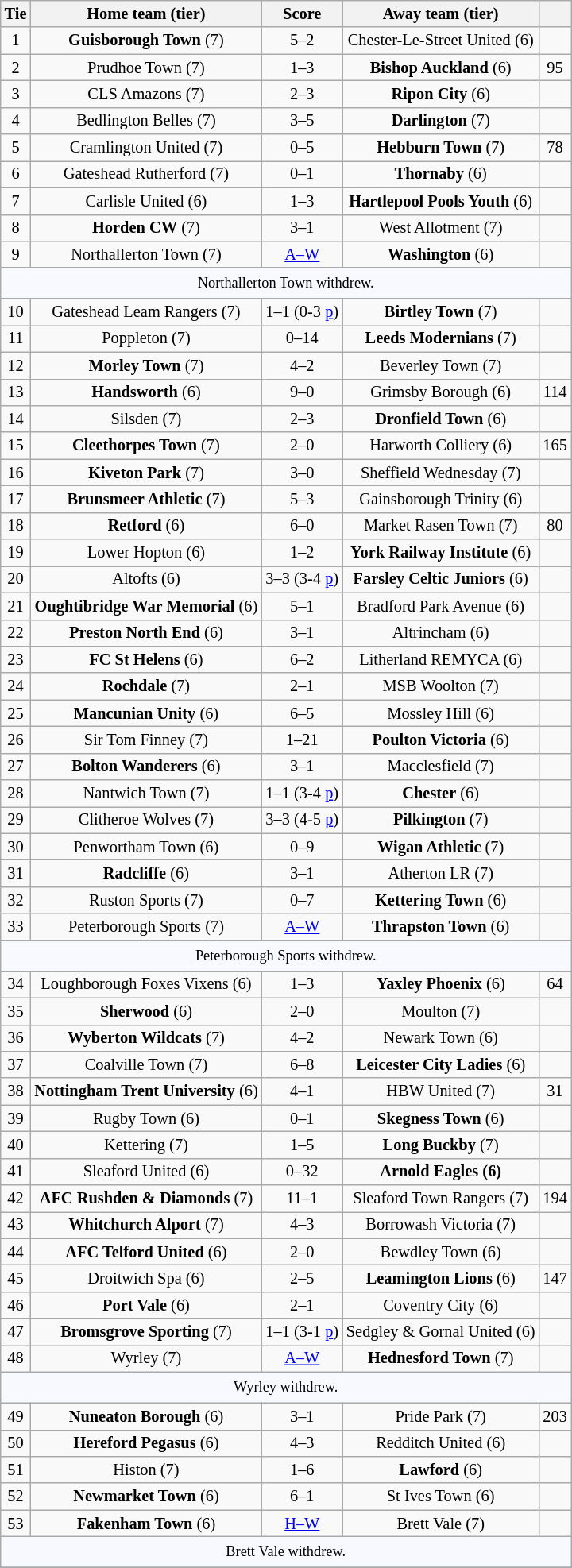<table class="wikitable" style="text-align:center; font-size:85%">
<tr>
<th>Tie</th>
<th>Home team (tier)</th>
<th>Score</th>
<th>Away team (tier)</th>
<th></th>
</tr>
<tr>
<td>1</td>
<td><strong>Guisborough Town</strong> (7)</td>
<td>5–2</td>
<td>Chester-Le-Street United (6)</td>
<td></td>
</tr>
<tr>
<td>2</td>
<td>Prudhoe Town (7)</td>
<td>1–3</td>
<td><strong>Bishop Auckland</strong> (6)</td>
<td>95</td>
</tr>
<tr>
<td>3</td>
<td>CLS Amazons (7)</td>
<td>2–3</td>
<td><strong>Ripon City</strong> (6)</td>
<td></td>
</tr>
<tr>
<td>4</td>
<td>Bedlington Belles (7)</td>
<td>3–5</td>
<td><strong>Darlington</strong> (7)</td>
<td></td>
</tr>
<tr>
<td>5</td>
<td>Cramlington United (7)</td>
<td>0–5</td>
<td><strong>Hebburn Town</strong> (7)</td>
<td>78</td>
</tr>
<tr>
<td>6</td>
<td>Gateshead Rutherford (7)</td>
<td>0–1</td>
<td><strong>Thornaby</strong> (6)</td>
<td></td>
</tr>
<tr>
<td>7</td>
<td>Carlisle United (6)</td>
<td>1–3</td>
<td><strong>Hartlepool Pools Youth</strong> (6)</td>
<td></td>
</tr>
<tr>
<td>8</td>
<td><strong>Horden CW</strong> (7)</td>
<td>3–1</td>
<td>West Allotment (7)</td>
<td></td>
</tr>
<tr>
<td>9</td>
<td>Northallerton Town (7)</td>
<td><a href='#'>A–W</a></td>
<td><strong>Washington</strong> (6)</td>
<td></td>
</tr>
<tr>
<td colspan="5" style="background:GhostWhite; height:20px; text-align:center; font-size:90%">Northallerton Town withdrew.</td>
</tr>
<tr>
<td>10</td>
<td>Gateshead Leam Rangers (7)</td>
<td>1–1 (0-3 <a href='#'>p</a>)</td>
<td><strong>Birtley Town</strong> (7)</td>
<td></td>
</tr>
<tr>
<td>11</td>
<td>Poppleton (7)</td>
<td>0–14</td>
<td><strong>Leeds Modernians</strong> (7)</td>
<td></td>
</tr>
<tr>
<td>12</td>
<td><strong>Morley Town</strong> (7)</td>
<td>4–2</td>
<td>Beverley Town (7)</td>
<td></td>
</tr>
<tr>
<td>13</td>
<td><strong>Handsworth</strong> (6)</td>
<td>9–0</td>
<td>Grimsby Borough (6)</td>
<td>114</td>
</tr>
<tr>
<td>14</td>
<td>Silsden (7)</td>
<td>2–3</td>
<td><strong>Dronfield Town</strong> (6)</td>
<td></td>
</tr>
<tr>
<td>15</td>
<td><strong>Cleethorpes Town</strong> (7)</td>
<td>2–0</td>
<td>Harworth Colliery (6)</td>
<td>165</td>
</tr>
<tr>
<td>16</td>
<td><strong>Kiveton Park</strong> (7)</td>
<td>3–0</td>
<td>Sheffield Wednesday (7)</td>
<td></td>
</tr>
<tr>
<td>17</td>
<td><strong>Brunsmeer Athletic</strong> (7)</td>
<td>5–3</td>
<td>Gainsborough Trinity (6)</td>
<td></td>
</tr>
<tr>
<td>18</td>
<td><strong>Retford</strong> (6)</td>
<td>6–0</td>
<td>Market Rasen Town (7)</td>
<td>80</td>
</tr>
<tr>
<td>19</td>
<td>Lower Hopton (6)</td>
<td>1–2</td>
<td><strong>York Railway Institute</strong> (6)</td>
<td></td>
</tr>
<tr>
<td>20</td>
<td>Altofts (6)</td>
<td>3–3 (3-4 <a href='#'>p</a>)</td>
<td><strong>Farsley Celtic Juniors</strong> (6)</td>
<td></td>
</tr>
<tr>
<td>21</td>
<td><strong>Oughtibridge War Memorial</strong> (6)</td>
<td>5–1</td>
<td>Bradford Park Avenue (6)</td>
<td></td>
</tr>
<tr>
<td>22</td>
<td><strong>Preston North End</strong> (6)</td>
<td>3–1</td>
<td>Altrincham (6)</td>
<td></td>
</tr>
<tr>
<td>23</td>
<td><strong>FC St Helens</strong> (6)</td>
<td>6–2</td>
<td>Litherland REMYCA (6)</td>
<td></td>
</tr>
<tr>
<td>24</td>
<td><strong>Rochdale</strong> (7)</td>
<td>2–1</td>
<td>MSB Woolton (7)</td>
<td></td>
</tr>
<tr>
<td>25</td>
<td><strong>Mancunian Unity</strong> (6)</td>
<td>6–5</td>
<td>Mossley Hill (6)</td>
<td></td>
</tr>
<tr>
<td>26</td>
<td>Sir Tom Finney (7)</td>
<td>1–21</td>
<td><strong>Poulton Victoria</strong> (6)</td>
<td></td>
</tr>
<tr>
<td>27</td>
<td><strong>Bolton Wanderers</strong> (6)</td>
<td>3–1</td>
<td>Macclesfield (7)</td>
<td></td>
</tr>
<tr>
<td>28</td>
<td>Nantwich Town (7)</td>
<td>1–1 (3-4 <a href='#'>p</a>)</td>
<td><strong>Chester</strong> (6)</td>
<td></td>
</tr>
<tr>
<td>29</td>
<td>Clitheroe Wolves (7)</td>
<td>3–3 (4-5 <a href='#'>p</a>)</td>
<td><strong>Pilkington</strong> (7)</td>
<td></td>
</tr>
<tr>
<td>30</td>
<td>Penwortham Town (6)</td>
<td>0–9</td>
<td><strong>Wigan Athletic</strong> (7)</td>
<td></td>
</tr>
<tr>
<td>31</td>
<td><strong>Radcliffe</strong> (6)</td>
<td>3–1</td>
<td>Atherton LR (7)</td>
<td></td>
</tr>
<tr>
<td>32</td>
<td>Ruston Sports (7)</td>
<td>0–7</td>
<td><strong>Kettering Town</strong> (6)</td>
<td></td>
</tr>
<tr>
<td>33</td>
<td>Peterborough Sports (7)</td>
<td><a href='#'>A–W</a></td>
<td><strong>Thrapston Town</strong> (6)</td>
<td></td>
</tr>
<tr>
<td colspan="5" style="background:GhostWhite; height:20px; text-align:center; font-size:90%">Peterborough Sports withdrew.</td>
</tr>
<tr>
<td>34</td>
<td>Loughborough Foxes Vixens (6)</td>
<td>1–3</td>
<td><strong>Yaxley Phoenix</strong> (6)</td>
<td>64</td>
</tr>
<tr>
<td>35</td>
<td><strong>Sherwood</strong> (6)</td>
<td>2–0</td>
<td>Moulton (7)</td>
<td></td>
</tr>
<tr>
<td>36</td>
<td><strong>Wyberton Wildcats</strong> (7)</td>
<td>4–2</td>
<td>Newark Town (6)</td>
<td></td>
</tr>
<tr>
<td>37</td>
<td>Coalville Town (7)</td>
<td>6–8</td>
<td><strong>Leicester City Ladies</strong> (6)</td>
<td></td>
</tr>
<tr>
<td>38</td>
<td><strong>Nottingham Trent University</strong> (6)</td>
<td>4–1</td>
<td>HBW United (7)</td>
<td>31</td>
</tr>
<tr>
<td>39</td>
<td>Rugby Town (6)</td>
<td>0–1</td>
<td><strong>Skegness Town</strong> (6)</td>
<td></td>
</tr>
<tr>
<td>40</td>
<td>Kettering (7)</td>
<td>1–5</td>
<td><strong>Long Buckby</strong> (7)</td>
<td></td>
</tr>
<tr>
<td>41</td>
<td>Sleaford United (6)</td>
<td>0–32</td>
<td><strong>Arnold Eagles (6)</strong></td>
<td></td>
</tr>
<tr>
<td>42</td>
<td><strong>AFC Rushden & Diamonds</strong> (7)</td>
<td>11–1</td>
<td>Sleaford Town Rangers (7)</td>
<td>194</td>
</tr>
<tr>
<td>43</td>
<td><strong>Whitchurch Alport</strong> (7)</td>
<td>4–3</td>
<td>Borrowash Victoria (7)</td>
<td></td>
</tr>
<tr>
<td>44</td>
<td><strong>AFC Telford United</strong> (6)</td>
<td>2–0</td>
<td>Bewdley Town (6)</td>
<td></td>
</tr>
<tr>
<td>45</td>
<td>Droitwich Spa (6)</td>
<td>2–5</td>
<td><strong>Leamington Lions</strong> (6)</td>
<td>147</td>
</tr>
<tr>
<td>46</td>
<td><strong>Port Vale</strong> (6)</td>
<td>2–1</td>
<td>Coventry City (6)</td>
<td></td>
</tr>
<tr>
<td>47</td>
<td><strong>Bromsgrove Sporting</strong> (7)</td>
<td>1–1 (3-1 <a href='#'>p</a>)</td>
<td>Sedgley & Gornal United (6)</td>
<td></td>
</tr>
<tr>
<td>48</td>
<td>Wyrley (7)</td>
<td><a href='#'>A–W</a></td>
<td><strong>Hednesford Town</strong> (7)</td>
<td></td>
</tr>
<tr>
<td colspan="5" style="background:GhostWhite; height:20px; text-align:center; font-size:90%">Wyrley withdrew.</td>
</tr>
<tr>
<td>49</td>
<td><strong>Nuneaton Borough</strong> (6)</td>
<td>3–1</td>
<td>Pride Park (7)</td>
<td>203</td>
</tr>
<tr>
<td>50</td>
<td><strong>Hereford Pegasus</strong> (6)</td>
<td>4–3</td>
<td>Redditch United (6)</td>
<td></td>
</tr>
<tr>
<td>51</td>
<td>Histon (7)</td>
<td>1–6</td>
<td><strong>Lawford</strong> (6)</td>
<td></td>
</tr>
<tr>
<td>52</td>
<td><strong>Newmarket Town</strong> (6)</td>
<td>6–1</td>
<td>St Ives Town (6)</td>
<td></td>
</tr>
<tr>
<td>53</td>
<td><strong>Fakenham Town</strong> (6)</td>
<td><a href='#'>H–W</a></td>
<td>Brett Vale (7)</td>
<td></td>
</tr>
<tr>
<td colspan="5" style="background:GhostWhite; height:20px; text-align:center; font-size:90%">Brett Vale withdrew.</td>
</tr>
<tr>
</tr>
</table>
